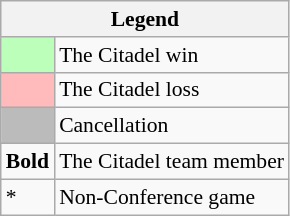<table class="wikitable" style="font-size:90%">
<tr>
<th colspan=2>Legend</th>
</tr>
<tr>
<td style="background:#bfb;"> </td>
<td>The Citadel win</td>
</tr>
<tr>
<td style="background:#fbb;"> </td>
<td>The Citadel loss</td>
</tr>
<tr>
<td style="background:#bbb;"> </td>
<td>Cancellation</td>
</tr>
<tr>
<td><strong>Bold</strong></td>
<td>The Citadel team member</td>
</tr>
<tr>
<td>*</td>
<td>Non-Conference game</td>
</tr>
</table>
